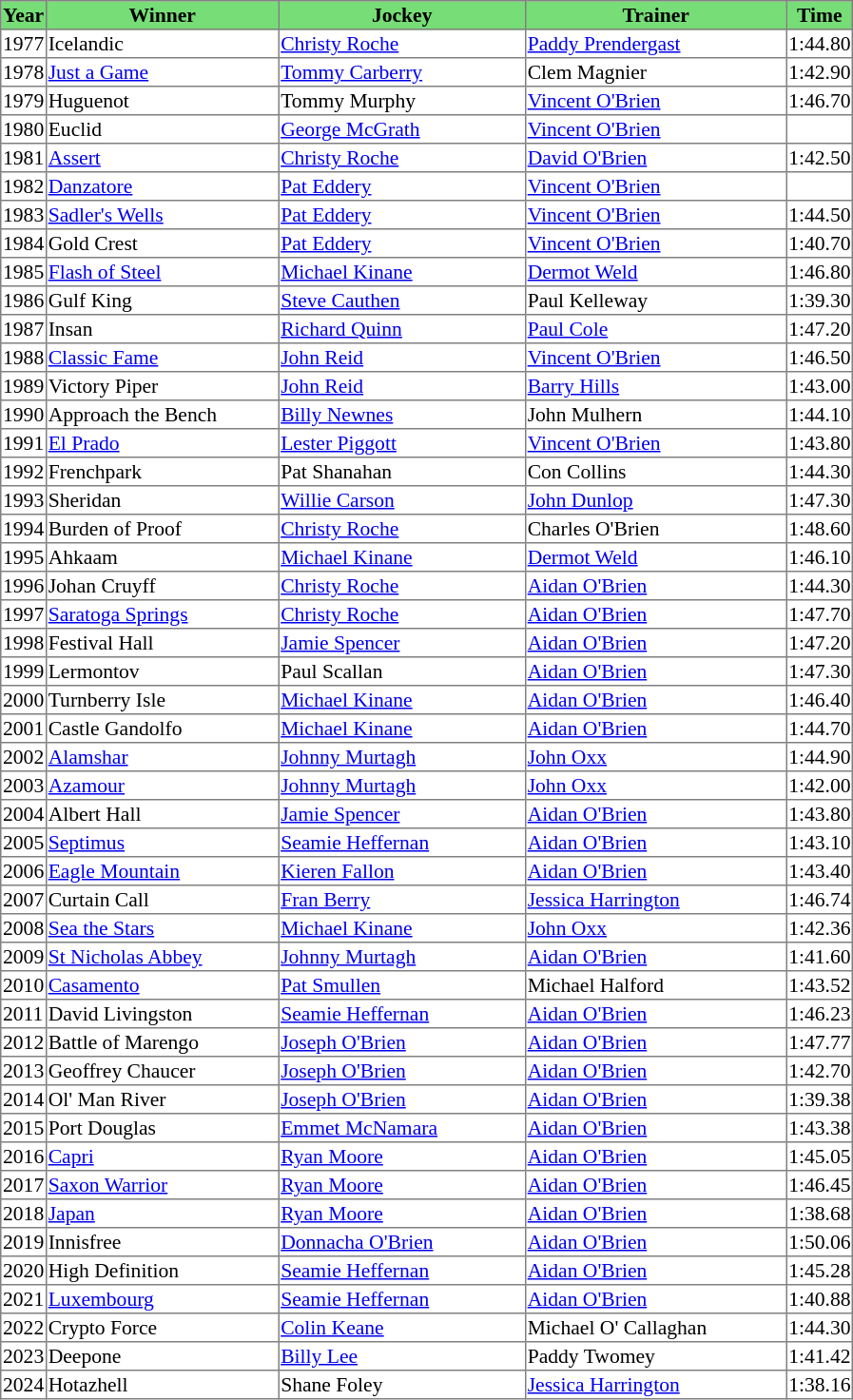<table class = "sortable" | border="1" style="border-collapse: collapse; font-size:90%">
<tr bgcolor="#77dd77" align="center">
<th>Year</th>
<th>Winner</th>
<th>Jockey</th>
<th>Trainer</th>
<th>Time</th>
</tr>
<tr>
<td>1977</td>
<td width=160px>Icelandic</td>
<td width=170px><a href='#'>Christy Roche</a></td>
<td width=180px><a href='#'>Paddy Prendergast</a></td>
<td>1:44.80</td>
</tr>
<tr>
<td>1978</td>
<td><a href='#'>Just a Game</a></td>
<td><a href='#'>Tommy Carberry</a></td>
<td>Clem Magnier</td>
<td>1:42.90</td>
</tr>
<tr>
<td>1979</td>
<td>Huguenot</td>
<td>Tommy Murphy</td>
<td><a href='#'>Vincent O'Brien</a></td>
<td>1:46.70</td>
</tr>
<tr>
<td>1980</td>
<td>Euclid</td>
<td><a href='#'>George McGrath</a></td>
<td><a href='#'>Vincent O'Brien</a></td>
<td></td>
</tr>
<tr>
<td>1981</td>
<td><a href='#'>Assert</a></td>
<td><a href='#'>Christy Roche</a></td>
<td><a href='#'>David O'Brien</a></td>
<td>1:42.50</td>
</tr>
<tr>
<td>1982</td>
<td><a href='#'>Danzatore</a></td>
<td><a href='#'>Pat Eddery</a></td>
<td><a href='#'>Vincent O'Brien</a></td>
<td></td>
</tr>
<tr>
<td>1983</td>
<td><a href='#'>Sadler's Wells</a></td>
<td><a href='#'>Pat Eddery</a></td>
<td><a href='#'>Vincent O'Brien</a></td>
<td>1:44.50</td>
</tr>
<tr>
<td>1984</td>
<td>Gold Crest</td>
<td><a href='#'>Pat Eddery</a></td>
<td><a href='#'>Vincent O'Brien</a></td>
<td>1:40.70</td>
</tr>
<tr>
<td>1985</td>
<td><a href='#'>Flash of Steel</a></td>
<td><a href='#'>Michael Kinane</a></td>
<td><a href='#'>Dermot Weld</a></td>
<td>1:46.80</td>
</tr>
<tr>
<td>1986</td>
<td>Gulf King</td>
<td><a href='#'>Steve Cauthen</a></td>
<td>Paul Kelleway</td>
<td>1:39.30</td>
</tr>
<tr>
<td>1987</td>
<td>Insan</td>
<td><a href='#'>Richard Quinn</a></td>
<td><a href='#'>Paul Cole</a></td>
<td>1:47.20</td>
</tr>
<tr>
<td>1988</td>
<td><a href='#'>Classic Fame</a></td>
<td><a href='#'>John Reid</a></td>
<td><a href='#'>Vincent O'Brien</a></td>
<td>1:46.50</td>
</tr>
<tr>
<td>1989</td>
<td>Victory Piper</td>
<td><a href='#'>John Reid</a></td>
<td><a href='#'>Barry Hills</a></td>
<td>1:43.00</td>
</tr>
<tr>
<td>1990</td>
<td>Approach the Bench</td>
<td><a href='#'>Billy Newnes</a></td>
<td>John Mulhern</td>
<td>1:44.10</td>
</tr>
<tr>
<td>1991</td>
<td><a href='#'>El Prado</a></td>
<td><a href='#'>Lester Piggott</a></td>
<td><a href='#'>Vincent O'Brien</a></td>
<td>1:43.80</td>
</tr>
<tr>
<td>1992</td>
<td>Frenchpark</td>
<td>Pat Shanahan</td>
<td>Con Collins</td>
<td>1:44.30</td>
</tr>
<tr>
<td>1993</td>
<td>Sheridan</td>
<td><a href='#'>Willie Carson</a></td>
<td><a href='#'>John Dunlop</a></td>
<td>1:47.30</td>
</tr>
<tr>
<td>1994</td>
<td>Burden of Proof</td>
<td><a href='#'>Christy Roche</a></td>
<td>Charles O'Brien</td>
<td>1:48.60</td>
</tr>
<tr>
<td>1995</td>
<td>Ahkaam</td>
<td><a href='#'>Michael Kinane</a></td>
<td><a href='#'>Dermot Weld</a></td>
<td>1:46.10</td>
</tr>
<tr>
<td>1996</td>
<td>Johan Cruyff</td>
<td><a href='#'>Christy Roche</a></td>
<td><a href='#'>Aidan O'Brien</a></td>
<td>1:44.30</td>
</tr>
<tr>
<td>1997</td>
<td><a href='#'>Saratoga Springs</a></td>
<td><a href='#'>Christy Roche</a></td>
<td><a href='#'>Aidan O'Brien</a></td>
<td>1:47.70</td>
</tr>
<tr>
<td>1998</td>
<td>Festival Hall</td>
<td><a href='#'>Jamie Spencer</a></td>
<td><a href='#'>Aidan O'Brien</a></td>
<td>1:47.20</td>
</tr>
<tr>
<td>1999</td>
<td>Lermontov</td>
<td>Paul Scallan</td>
<td><a href='#'>Aidan O'Brien</a></td>
<td>1:47.30</td>
</tr>
<tr>
<td>2000</td>
<td>Turnberry Isle</td>
<td><a href='#'>Michael Kinane</a></td>
<td><a href='#'>Aidan O'Brien</a></td>
<td>1:46.40</td>
</tr>
<tr>
<td>2001</td>
<td>Castle Gandolfo</td>
<td><a href='#'>Michael Kinane</a></td>
<td><a href='#'>Aidan O'Brien</a></td>
<td>1:44.70</td>
</tr>
<tr>
<td>2002</td>
<td><a href='#'>Alamshar</a></td>
<td><a href='#'>Johnny Murtagh</a></td>
<td><a href='#'>John Oxx</a></td>
<td>1:44.90</td>
</tr>
<tr>
<td>2003</td>
<td><a href='#'>Azamour</a></td>
<td><a href='#'>Johnny Murtagh</a></td>
<td><a href='#'>John Oxx</a></td>
<td>1:42.00</td>
</tr>
<tr>
<td>2004</td>
<td>Albert Hall</td>
<td><a href='#'>Jamie Spencer</a></td>
<td><a href='#'>Aidan O'Brien</a></td>
<td>1:43.80</td>
</tr>
<tr>
<td>2005</td>
<td><a href='#'>Septimus</a></td>
<td><a href='#'>Seamie Heffernan</a></td>
<td><a href='#'>Aidan O'Brien</a></td>
<td>1:43.10</td>
</tr>
<tr>
<td>2006</td>
<td><a href='#'>Eagle Mountain</a></td>
<td><a href='#'>Kieren Fallon</a></td>
<td><a href='#'>Aidan O'Brien</a></td>
<td>1:43.40</td>
</tr>
<tr>
<td>2007</td>
<td>Curtain Call</td>
<td><a href='#'>Fran Berry</a></td>
<td><a href='#'>Jessica Harrington</a></td>
<td>1:46.74</td>
</tr>
<tr>
<td>2008</td>
<td><a href='#'>Sea the Stars</a></td>
<td><a href='#'>Michael Kinane</a></td>
<td><a href='#'>John Oxx</a></td>
<td>1:42.36</td>
</tr>
<tr>
<td>2009</td>
<td><a href='#'>St Nicholas Abbey</a></td>
<td><a href='#'>Johnny Murtagh</a></td>
<td><a href='#'>Aidan O'Brien</a></td>
<td>1:41.60</td>
</tr>
<tr>
<td>2010</td>
<td><a href='#'>Casamento</a></td>
<td><a href='#'>Pat Smullen</a></td>
<td>Michael Halford</td>
<td>1:43.52</td>
</tr>
<tr>
<td>2011</td>
<td>David Livingston</td>
<td><a href='#'>Seamie Heffernan</a></td>
<td><a href='#'>Aidan O'Brien</a></td>
<td>1:46.23</td>
</tr>
<tr>
<td>2012</td>
<td>Battle of Marengo</td>
<td><a href='#'>Joseph O'Brien</a></td>
<td><a href='#'>Aidan O'Brien</a></td>
<td>1:47.77</td>
</tr>
<tr>
<td>2013</td>
<td>Geoffrey Chaucer</td>
<td><a href='#'>Joseph O'Brien</a></td>
<td><a href='#'>Aidan O'Brien</a></td>
<td>1:42.70</td>
</tr>
<tr>
<td>2014</td>
<td>Ol' Man River</td>
<td><a href='#'>Joseph O'Brien</a></td>
<td><a href='#'>Aidan O'Brien</a></td>
<td>1:39.38</td>
</tr>
<tr>
<td>2015</td>
<td>Port Douglas</td>
<td><a href='#'>Emmet McNamara</a></td>
<td><a href='#'>Aidan O'Brien</a></td>
<td>1:43.38</td>
</tr>
<tr>
<td>2016</td>
<td><a href='#'>Capri</a></td>
<td><a href='#'>Ryan Moore</a></td>
<td><a href='#'>Aidan O'Brien</a></td>
<td>1:45.05</td>
</tr>
<tr>
<td>2017</td>
<td><a href='#'>Saxon Warrior</a></td>
<td><a href='#'>Ryan Moore</a></td>
<td><a href='#'>Aidan O'Brien</a></td>
<td>1:46.45</td>
</tr>
<tr>
<td>2018</td>
<td><a href='#'>Japan</a></td>
<td><a href='#'>Ryan Moore</a></td>
<td><a href='#'>Aidan O'Brien</a></td>
<td>1:38.68</td>
</tr>
<tr>
<td>2019</td>
<td>Innisfree</td>
<td><a href='#'>Donnacha O'Brien</a></td>
<td><a href='#'>Aidan O'Brien</a></td>
<td>1:50.06</td>
</tr>
<tr>
<td>2020</td>
<td>High Definition</td>
<td><a href='#'>Seamie Heffernan</a></td>
<td><a href='#'>Aidan O'Brien</a></td>
<td>1:45.28</td>
</tr>
<tr>
<td>2021</td>
<td><a href='#'>Luxembourg</a></td>
<td><a href='#'>Seamie Heffernan</a></td>
<td><a href='#'>Aidan O'Brien</a></td>
<td>1:40.88</td>
</tr>
<tr>
<td>2022</td>
<td>Crypto Force</td>
<td><a href='#'>Colin Keane</a></td>
<td>Michael O' Callaghan</td>
<td>1:44.30</td>
</tr>
<tr>
<td>2023</td>
<td>Deepone</td>
<td><a href='#'>Billy Lee</a></td>
<td>Paddy Twomey</td>
<td>1:41.42</td>
</tr>
<tr>
<td>2024</td>
<td>Hotazhell</td>
<td>Shane Foley</td>
<td><a href='#'>Jessica Harrington</a></td>
<td>1:38.16</td>
</tr>
</table>
